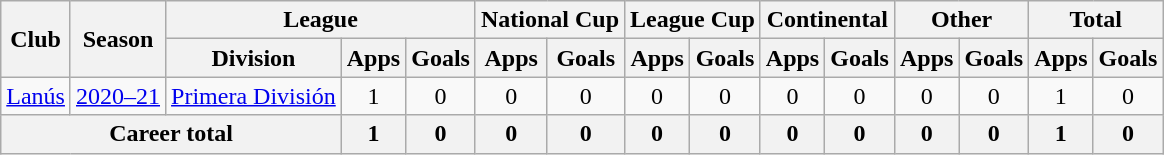<table class="wikitable" style="text-align:center">
<tr>
<th rowspan="2">Club</th>
<th rowspan="2">Season</th>
<th colspan="3">League</th>
<th colspan="2">National Cup</th>
<th colspan="2">League Cup</th>
<th colspan="2">Continental</th>
<th colspan="2">Other</th>
<th colspan="2">Total</th>
</tr>
<tr>
<th>Division</th>
<th>Apps</th>
<th>Goals</th>
<th>Apps</th>
<th>Goals</th>
<th>Apps</th>
<th>Goals</th>
<th>Apps</th>
<th>Goals</th>
<th>Apps</th>
<th>Goals</th>
<th>Apps</th>
<th>Goals</th>
</tr>
<tr>
<td rowspan="1"><a href='#'>Lanús</a></td>
<td><a href='#'>2020–21</a></td>
<td rowspan="1"><a href='#'>Primera División</a></td>
<td>1</td>
<td>0</td>
<td>0</td>
<td>0</td>
<td>0</td>
<td>0</td>
<td>0</td>
<td>0</td>
<td>0</td>
<td>0</td>
<td>1</td>
<td>0</td>
</tr>
<tr>
<th colspan="3">Career total</th>
<th>1</th>
<th>0</th>
<th>0</th>
<th>0</th>
<th>0</th>
<th>0</th>
<th>0</th>
<th>0</th>
<th>0</th>
<th>0</th>
<th>1</th>
<th>0</th>
</tr>
</table>
